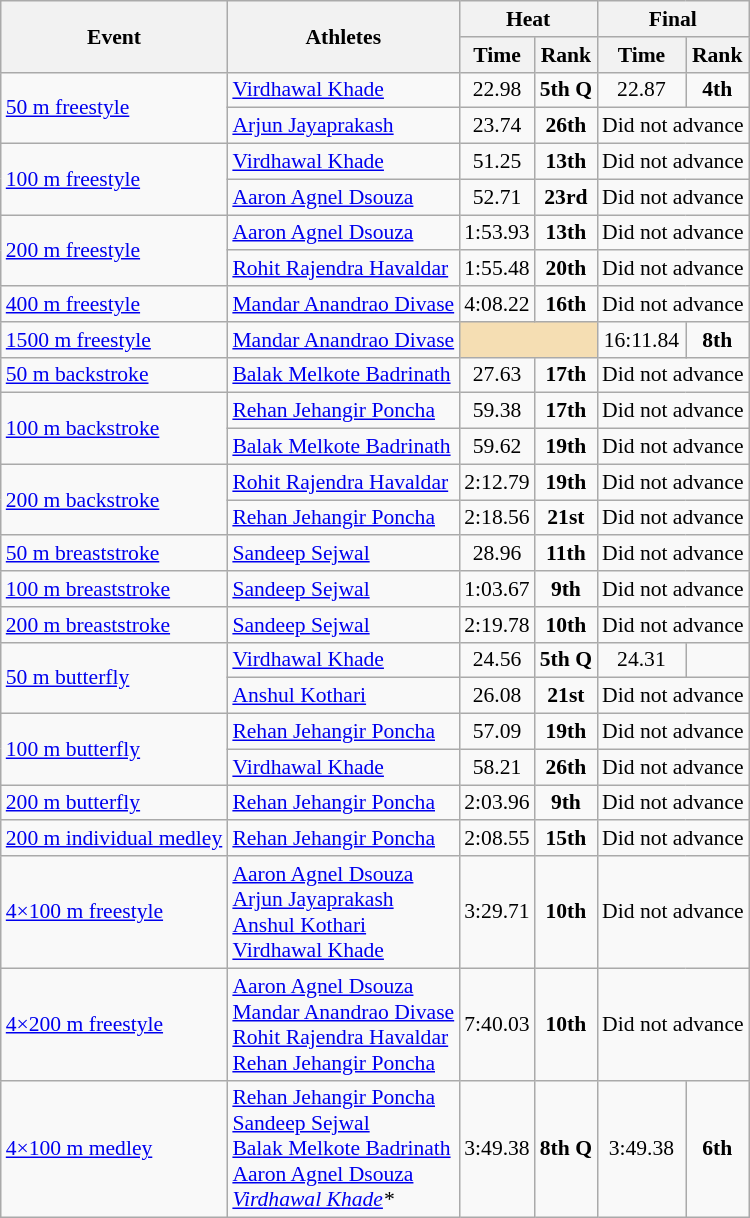<table class="wikitable" style="font-size:90%;">
<tr>
<th rowspan=2>Event</th>
<th rowspan=2>Athletes</th>
<th colspan=2>Heat</th>
<th colspan=2>Final</th>
</tr>
<tr>
<th>Time</th>
<th>Rank</th>
<th>Time</th>
<th>Rank</th>
</tr>
<tr>
<td rowspan=2><a href='#'>50 m freestyle</a></td>
<td><a href='#'>Virdhawal Khade</a></td>
<td align=center>22.98</td>
<td align=center><strong>5th Q</strong></td>
<td align=center>22.87</td>
<td align=center><strong>4th</strong></td>
</tr>
<tr>
<td><a href='#'>Arjun Jayaprakash</a></td>
<td align=center>23.74</td>
<td align=center><strong>26th</strong></td>
<td align=center colspan=2>Did not advance</td>
</tr>
<tr>
<td rowspan=2><a href='#'>100 m freestyle</a></td>
<td><a href='#'>Virdhawal Khade</a></td>
<td align=center>51.25</td>
<td align=center><strong>13th</strong></td>
<td align=center colspan=2>Did not advance</td>
</tr>
<tr>
<td><a href='#'>Aaron Agnel Dsouza</a></td>
<td align=center>52.71</td>
<td align=center><strong>23rd</strong></td>
<td align=center colspan=2>Did not advance</td>
</tr>
<tr>
<td rowspan=2><a href='#'>200 m freestyle</a></td>
<td><a href='#'>Aaron Agnel Dsouza</a></td>
<td align=center>1:53.93</td>
<td align=center><strong>13th</strong></td>
<td align=center colspan=2>Did not advance</td>
</tr>
<tr>
<td><a href='#'>Rohit Rajendra Havaldar</a></td>
<td align=center>1:55.48</td>
<td align=center><strong>20th</strong></td>
<td align=center colspan=2>Did not advance</td>
</tr>
<tr>
<td><a href='#'>400 m freestyle</a></td>
<td><a href='#'>Mandar Anandrao Divase</a></td>
<td align=center>4:08.22</td>
<td align=center><strong>16th</strong></td>
<td align=center colspan=2>Did not advance</td>
</tr>
<tr>
<td><a href='#'>1500 m freestyle</a></td>
<td><a href='#'>Mandar Anandrao Divase</a></td>
<td colspan="2" style="background:wheat;"></td>
<td align=center>16:11.84</td>
<td align=center><strong>8th</strong></td>
</tr>
<tr>
<td><a href='#'>50 m backstroke</a></td>
<td><a href='#'>Balak Melkote Badrinath</a></td>
<td align=center>27.63</td>
<td align=center><strong>17th</strong></td>
<td align=center colspan=2>Did not advance</td>
</tr>
<tr>
<td rowspan=2><a href='#'>100 m backstroke</a></td>
<td><a href='#'>Rehan Jehangir Poncha</a></td>
<td align=center>59.38</td>
<td align=center><strong>17th</strong></td>
<td align=center colspan=2>Did not advance</td>
</tr>
<tr>
<td><a href='#'>Balak Melkote Badrinath</a></td>
<td align=center>59.62</td>
<td align=center><strong>19th</strong></td>
<td align=center colspan=2>Did not advance</td>
</tr>
<tr>
<td rowspan=2><a href='#'>200 m backstroke</a></td>
<td><a href='#'>Rohit Rajendra Havaldar</a></td>
<td align=center>2:12.79</td>
<td align=center><strong>19th</strong></td>
<td align=center colspan=2>Did not advance</td>
</tr>
<tr>
<td><a href='#'>Rehan Jehangir Poncha</a></td>
<td align=center>2:18.56</td>
<td align=center><strong>21st</strong></td>
<td align=center colspan=2>Did not advance</td>
</tr>
<tr>
<td><a href='#'>50 m breaststroke</a></td>
<td><a href='#'>Sandeep Sejwal</a></td>
<td align=center>28.96</td>
<td align=center><strong>11th</strong></td>
<td align=center colspan=2>Did not advance</td>
</tr>
<tr>
<td><a href='#'>100 m breaststroke</a></td>
<td><a href='#'>Sandeep Sejwal</a></td>
<td align=center>1:03.67</td>
<td align=center><strong>9th</strong></td>
<td align=center colspan=2>Did not advance</td>
</tr>
<tr>
<td><a href='#'>200 m breaststroke</a></td>
<td><a href='#'>Sandeep Sejwal</a></td>
<td align=center>2:19.78</td>
<td align=center><strong>10th</strong></td>
<td align=center colspan=2>Did not advance</td>
</tr>
<tr>
<td rowspan=2><a href='#'>50 m butterfly</a></td>
<td><a href='#'>Virdhawal Khade</a></td>
<td align=center>24.56</td>
<td align=center><strong>5th Q</strong></td>
<td align=center>24.31</td>
<td align=center></td>
</tr>
<tr>
<td><a href='#'>Anshul Kothari</a></td>
<td align=center>26.08</td>
<td align=center><strong>21st</strong></td>
<td align=center colspan=2>Did not advance</td>
</tr>
<tr>
<td rowspan=2><a href='#'>100 m butterfly</a></td>
<td><a href='#'>Rehan Jehangir Poncha</a></td>
<td align=center>57.09</td>
<td align=center><strong>19th</strong></td>
<td align=center colspan=2>Did not advance</td>
</tr>
<tr>
<td><a href='#'>Virdhawal Khade</a></td>
<td align=center>58.21</td>
<td align=center><strong>26th</strong></td>
<td align=center colspan=2>Did not advance</td>
</tr>
<tr>
<td><a href='#'>200 m butterfly</a></td>
<td><a href='#'>Rehan Jehangir Poncha</a></td>
<td align=center>2:03.96</td>
<td align=center><strong>9th</strong></td>
<td align=center colspan=2>Did not advance</td>
</tr>
<tr>
<td><a href='#'>200 m individual medley</a></td>
<td><a href='#'>Rehan Jehangir Poncha</a></td>
<td align=center>2:08.55</td>
<td align=center><strong>15th</strong></td>
<td align=center colspan=2>Did not advance</td>
</tr>
<tr>
<td><a href='#'>4×100 m freestyle</a></td>
<td><a href='#'>Aaron Agnel Dsouza</a><br><a href='#'>Arjun Jayaprakash</a><br><a href='#'>Anshul Kothari</a><br><a href='#'>Virdhawal Khade</a></td>
<td align=center>3:29.71</td>
<td align=center><strong>10th</strong></td>
<td align=center colspan=2>Did not advance</td>
</tr>
<tr>
<td><a href='#'>4×200 m freestyle</a></td>
<td><a href='#'>Aaron Agnel Dsouza</a><br><a href='#'>Mandar Anandrao Divase</a><br><a href='#'>Rohit Rajendra Havaldar</a><br><a href='#'>Rehan Jehangir Poncha</a></td>
<td align=center>7:40.03</td>
<td align=center><strong>10th</strong></td>
<td align=center colspan=2>Did not advance</td>
</tr>
<tr>
<td><a href='#'>4×100 m medley</a></td>
<td><a href='#'>Rehan Jehangir Poncha</a><br><a href='#'>Sandeep Sejwal</a><br><a href='#'>Balak Melkote Badrinath</a><br><a href='#'>Aaron Agnel Dsouza</a><br><em><a href='#'>Virdhawal Khade</a>*</em></td>
<td align=center>3:49.38</td>
<td align=center><strong>8th Q</strong></td>
<td align=center>3:49.38</td>
<td align=center><strong>6th</strong></td>
</tr>
</table>
